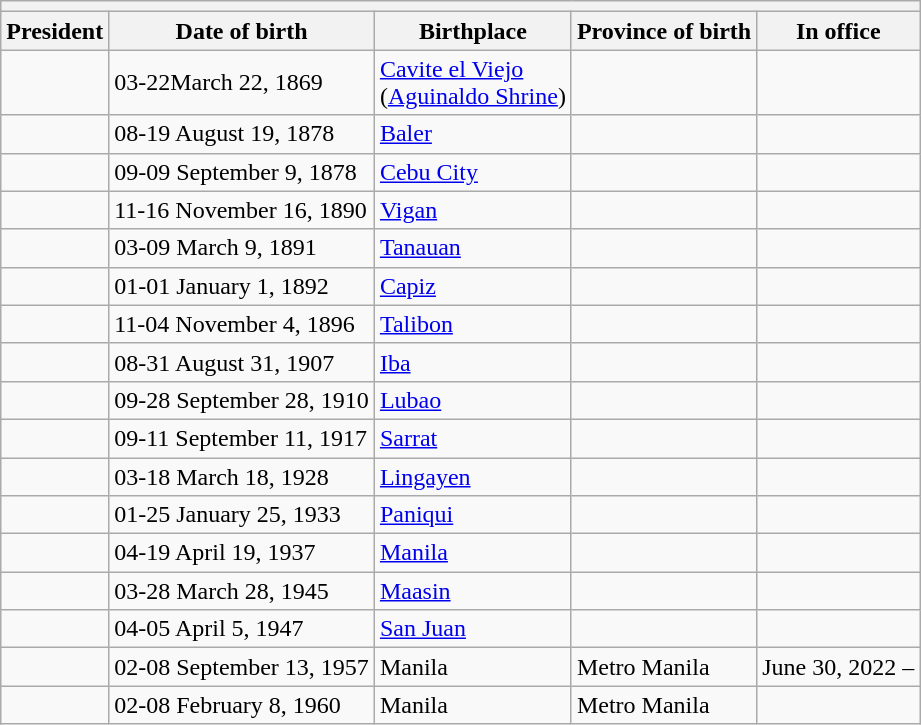<table class="wikitable sortable">
<tr>
<th colspan="5"></th>
</tr>
<tr>
<th>President</th>
<th>Date of birth</th>
<th>Birthplace</th>
<th>Province of birth</th>
<th>In office</th>
</tr>
<tr>
<td></td>
<td><span>03-22</span>March 22, 1869</td>
<td><a href='#'>Cavite el Viejo</a><br>(<a href='#'>Aguinaldo Shrine</a>)</td>
<td></td>
<td></td>
</tr>
<tr>
<td></td>
<td><span>08-19</span> August 19, 1878</td>
<td><a href='#'>Baler</a></td>
<td></td>
<td></td>
</tr>
<tr>
<td></td>
<td><span>09-09</span> September 9, 1878</td>
<td><a href='#'>Cebu City</a></td>
<td></td>
<td></td>
</tr>
<tr>
<td></td>
<td><span>11-16</span> November 16, 1890</td>
<td><a href='#'>Vigan</a></td>
<td></td>
<td></td>
</tr>
<tr>
<td></td>
<td><span>03-09</span> March 9, 1891</td>
<td><a href='#'>Tanauan</a></td>
<td></td>
<td></td>
</tr>
<tr>
<td></td>
<td><span>01-01</span> January 1, 1892</td>
<td><a href='#'>Capiz</a></td>
<td></td>
<td></td>
</tr>
<tr>
<td></td>
<td><span>11-04</span> November 4, 1896</td>
<td><a href='#'>Talibon</a></td>
<td></td>
<td></td>
</tr>
<tr>
<td></td>
<td><span>08-31</span> August 31, 1907</td>
<td><a href='#'>Iba</a></td>
<td></td>
<td></td>
</tr>
<tr>
<td></td>
<td><span>09-28</span> September 28, 1910</td>
<td><a href='#'>Lubao</a></td>
<td></td>
<td></td>
</tr>
<tr>
<td></td>
<td><span>09-11</span> September 11, 1917</td>
<td><a href='#'>Sarrat</a></td>
<td></td>
<td></td>
</tr>
<tr>
<td></td>
<td><span>03-18</span> March 18, 1928</td>
<td><a href='#'>Lingayen</a></td>
<td></td>
<td></td>
</tr>
<tr>
<td></td>
<td><span>01-25</span> January 25, 1933</td>
<td><a href='#'>Paniqui</a></td>
<td></td>
<td></td>
</tr>
<tr>
<td></td>
<td><span>04-19</span> April 19, 1937</td>
<td><a href='#'>Manila</a></td>
<td></td>
<td></td>
</tr>
<tr>
<td></td>
<td><span>03-28</span> March 28, 1945</td>
<td><a href='#'>Maasin</a></td>
<td></td>
<td></td>
</tr>
<tr>
<td></td>
<td><span>04-05</span> April 5, 1947</td>
<td><a href='#'>San Juan</a></td>
<td></td>
<td></td>
</tr>
<tr>
<td></td>
<td><span>02-08</span> September 13, 1957</td>
<td>Manila</td>
<td>Metro Manila</td>
<td>June 30, 2022 – </td>
</tr>
<tr>
<td></td>
<td><span>02-08</span> February 8, 1960</td>
<td>Manila</td>
<td>Metro Manila</td>
<td></td>
</tr>
</table>
